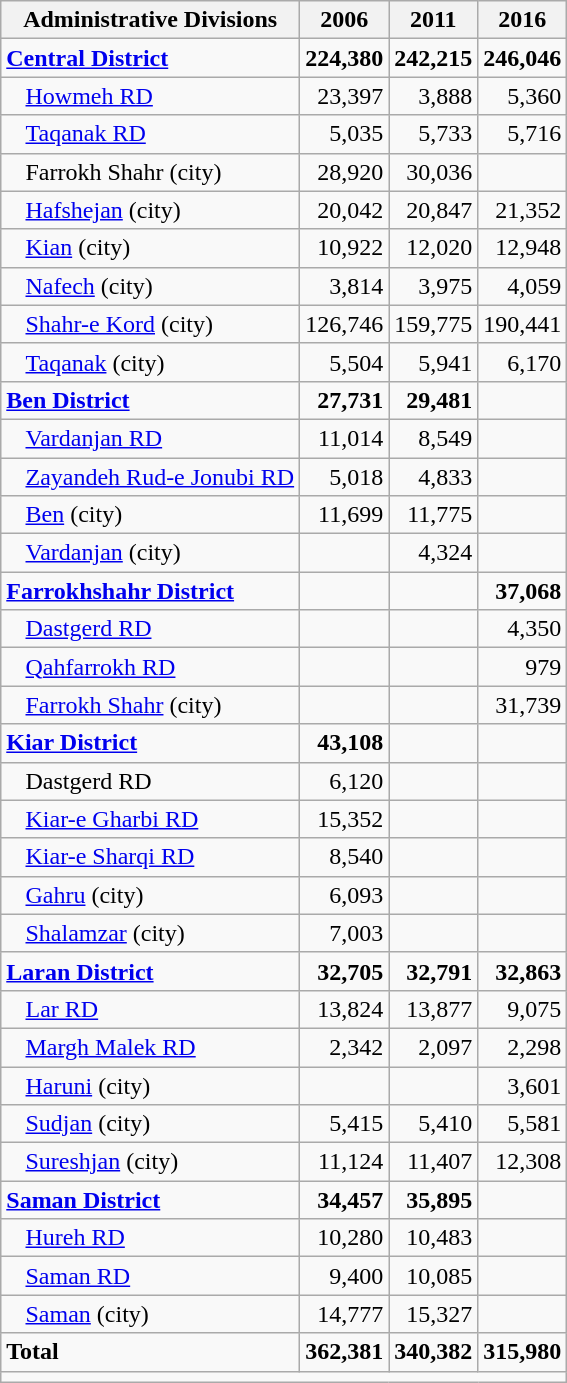<table class="wikitable">
<tr>
<th>Administrative Divisions</th>
<th>2006</th>
<th>2011</th>
<th>2016</th>
</tr>
<tr>
<td><strong><a href='#'>Central District</a></strong></td>
<td style="text-align: right;"><strong>224,380</strong></td>
<td style="text-align: right;"><strong>242,215</strong></td>
<td style="text-align: right;"><strong>246,046</strong></td>
</tr>
<tr>
<td style="padding-left: 1em;"><a href='#'>Howmeh RD</a></td>
<td style="text-align: right;">23,397</td>
<td style="text-align: right;">3,888</td>
<td style="text-align: right;">5,360</td>
</tr>
<tr>
<td style="padding-left: 1em;"><a href='#'>Taqanak RD</a></td>
<td style="text-align: right;">5,035</td>
<td style="text-align: right;">5,733</td>
<td style="text-align: right;">5,716</td>
</tr>
<tr>
<td style="padding-left: 1em;">Farrokh Shahr (city)</td>
<td style="text-align: right;">28,920</td>
<td style="text-align: right;">30,036</td>
<td style="text-align: right;"></td>
</tr>
<tr>
<td style="padding-left: 1em;"><a href='#'>Hafshejan</a> (city)</td>
<td style="text-align: right;">20,042</td>
<td style="text-align: right;">20,847</td>
<td style="text-align: right;">21,352</td>
</tr>
<tr>
<td style="padding-left: 1em;"><a href='#'>Kian</a> (city)</td>
<td style="text-align: right;">10,922</td>
<td style="text-align: right;">12,020</td>
<td style="text-align: right;">12,948</td>
</tr>
<tr>
<td style="padding-left: 1em;"><a href='#'>Nafech</a> (city)</td>
<td style="text-align: right;">3,814</td>
<td style="text-align: right;">3,975</td>
<td style="text-align: right;">4,059</td>
</tr>
<tr>
<td style="padding-left: 1em;"><a href='#'>Shahr-e Kord</a> (city)</td>
<td style="text-align: right;">126,746</td>
<td style="text-align: right;">159,775</td>
<td style="text-align: right;">190,441</td>
</tr>
<tr>
<td style="padding-left: 1em;"><a href='#'>Taqanak</a> (city)</td>
<td style="text-align: right;">5,504</td>
<td style="text-align: right;">5,941</td>
<td style="text-align: right;">6,170</td>
</tr>
<tr>
<td><strong><a href='#'>Ben District</a></strong></td>
<td style="text-align: right;"><strong>27,731</strong></td>
<td style="text-align: right;"><strong>29,481</strong></td>
<td style="text-align: right;"></td>
</tr>
<tr>
<td style="padding-left: 1em;"><a href='#'>Vardanjan RD</a></td>
<td style="text-align: right;">11,014</td>
<td style="text-align: right;">8,549</td>
<td style="text-align: right;"></td>
</tr>
<tr>
<td style="padding-left: 1em;"><a href='#'>Zayandeh Rud-e Jonubi RD</a></td>
<td style="text-align: right;">5,018</td>
<td style="text-align: right;">4,833</td>
<td style="text-align: right;"></td>
</tr>
<tr>
<td style="padding-left: 1em;"><a href='#'>Ben</a> (city)</td>
<td style="text-align: right;">11,699</td>
<td style="text-align: right;">11,775</td>
<td style="text-align: right;"></td>
</tr>
<tr>
<td style="padding-left: 1em;"><a href='#'>Vardanjan</a> (city)</td>
<td style="text-align: right;"></td>
<td style="text-align: right;">4,324</td>
<td style="text-align: right;"></td>
</tr>
<tr>
<td><strong><a href='#'>Farrokhshahr District</a></strong></td>
<td style="text-align: right;"></td>
<td style="text-align: right;"></td>
<td style="text-align: right;"><strong>37,068</strong></td>
</tr>
<tr>
<td style="padding-left: 1em;"><a href='#'>Dastgerd RD</a></td>
<td style="text-align: right;"></td>
<td style="text-align: right;"></td>
<td style="text-align: right;">4,350</td>
</tr>
<tr>
<td style="padding-left: 1em;"><a href='#'>Qahfarrokh RD</a></td>
<td style="text-align: right;"></td>
<td style="text-align: right;"></td>
<td style="text-align: right;">979</td>
</tr>
<tr>
<td style="padding-left: 1em;"><a href='#'>Farrokh Shahr</a> (city)</td>
<td style="text-align: right;"></td>
<td style="text-align: right;"></td>
<td style="text-align: right;">31,739</td>
</tr>
<tr>
<td><strong><a href='#'>Kiar District</a></strong></td>
<td style="text-align: right;"><strong>43,108</strong></td>
<td style="text-align: right;"></td>
<td style="text-align: right;"></td>
</tr>
<tr>
<td style="padding-left: 1em;">Dastgerd RD</td>
<td style="text-align: right;">6,120</td>
<td style="text-align: right;"></td>
<td style="text-align: right;"></td>
</tr>
<tr>
<td style="padding-left: 1em;"><a href='#'>Kiar-e Gharbi RD</a></td>
<td style="text-align: right;">15,352</td>
<td style="text-align: right;"></td>
<td style="text-align: right;"></td>
</tr>
<tr>
<td style="padding-left: 1em;"><a href='#'>Kiar-e Sharqi RD</a></td>
<td style="text-align: right;">8,540</td>
<td style="text-align: right;"></td>
<td style="text-align: right;"></td>
</tr>
<tr>
<td style="padding-left: 1em;"><a href='#'>Gahru</a> (city)</td>
<td style="text-align: right;">6,093</td>
<td style="text-align: right;"></td>
<td style="text-align: right;"></td>
</tr>
<tr>
<td style="padding-left: 1em;"><a href='#'>Shalamzar</a> (city)</td>
<td style="text-align: right;">7,003</td>
<td style="text-align: right;"></td>
<td style="text-align: right;"></td>
</tr>
<tr>
<td><strong><a href='#'>Laran District</a></strong></td>
<td style="text-align: right;"><strong>32,705</strong></td>
<td style="text-align: right;"><strong>32,791</strong></td>
<td style="text-align: right;"><strong>32,863</strong></td>
</tr>
<tr>
<td style="padding-left: 1em;"><a href='#'>Lar RD</a></td>
<td style="text-align: right;">13,824</td>
<td style="text-align: right;">13,877</td>
<td style="text-align: right;">9,075</td>
</tr>
<tr>
<td style="padding-left: 1em;"><a href='#'>Margh Malek RD</a></td>
<td style="text-align: right;">2,342</td>
<td style="text-align: right;">2,097</td>
<td style="text-align: right;">2,298</td>
</tr>
<tr>
<td style="padding-left: 1em;"><a href='#'>Haruni</a> (city)</td>
<td style="text-align: right;"></td>
<td style="text-align: right;"></td>
<td style="text-align: right;">3,601</td>
</tr>
<tr>
<td style="padding-left: 1em;"><a href='#'>Sudjan</a> (city)</td>
<td style="text-align: right;">5,415</td>
<td style="text-align: right;">5,410</td>
<td style="text-align: right;">5,581</td>
</tr>
<tr>
<td style="padding-left: 1em;"><a href='#'>Sureshjan</a> (city)</td>
<td style="text-align: right;">11,124</td>
<td style="text-align: right;">11,407</td>
<td style="text-align: right;">12,308</td>
</tr>
<tr>
<td><strong><a href='#'>Saman District</a></strong></td>
<td style="text-align: right;"><strong>34,457</strong></td>
<td style="text-align: right;"><strong>35,895</strong></td>
<td style="text-align: right;"></td>
</tr>
<tr>
<td style="padding-left: 1em;"><a href='#'>Hureh RD</a></td>
<td style="text-align: right;">10,280</td>
<td style="text-align: right;">10,483</td>
<td style="text-align: right;"></td>
</tr>
<tr>
<td style="padding-left: 1em;"><a href='#'>Saman RD</a></td>
<td style="text-align: right;">9,400</td>
<td style="text-align: right;">10,085</td>
<td style="text-align: right;"></td>
</tr>
<tr>
<td style="padding-left: 1em;"><a href='#'>Saman</a> (city)</td>
<td style="text-align: right;">14,777</td>
<td style="text-align: right;">15,327</td>
<td style="text-align: right;"></td>
</tr>
<tr>
<td><strong>Total</strong></td>
<td style="text-align: right;"><strong>362,381</strong></td>
<td style="text-align: right;"><strong>340,382</strong></td>
<td style="text-align: right;"><strong>315,980</strong></td>
</tr>
<tr>
<td colspan=4></td>
</tr>
</table>
